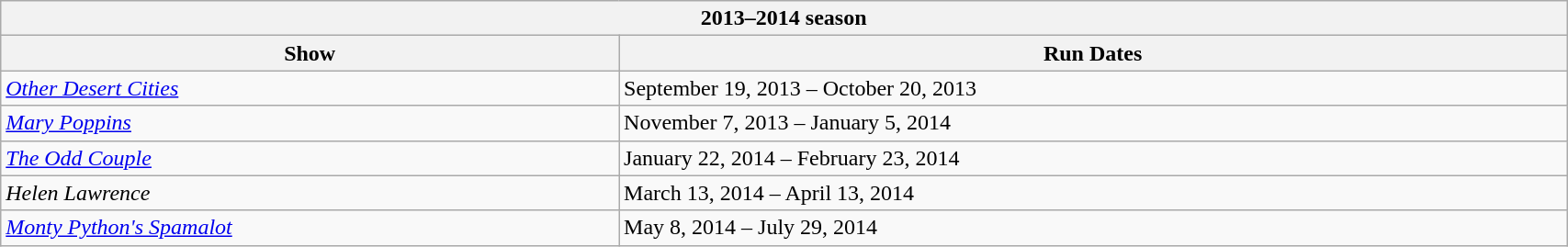<table class="wikitable collapsible collapsed" width=90%>
<tr>
<th colspan=4>2013–2014 season</th>
</tr>
<tr>
<th>Show</th>
<th>Run Dates</th>
</tr>
<tr>
<td><em><a href='#'>Other Desert Cities</a></em></td>
<td>September 19, 2013 – October 20, 2013</td>
</tr>
<tr>
<td><em><a href='#'>Mary Poppins</a></em></td>
<td>November 7, 2013 – January 5, 2014</td>
</tr>
<tr>
<td><em><a href='#'>The Odd Couple</a></em></td>
<td>January 22, 2014 – February 23, 2014</td>
</tr>
<tr>
<td><em>Helen Lawrence</em></td>
<td>March 13, 2014 – April 13, 2014</td>
</tr>
<tr>
<td><em><a href='#'>Monty Python's Spamalot</a></em></td>
<td>May 8, 2014 – July 29, 2014</td>
</tr>
</table>
